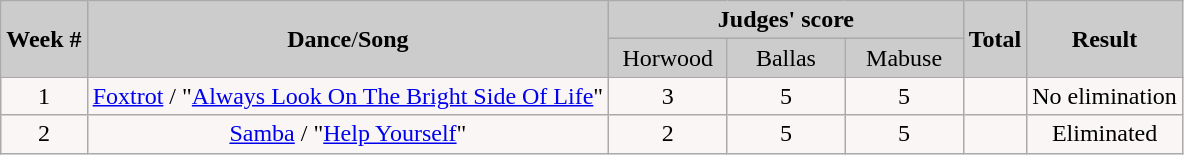<table class="wikitable" style="margin:left;">
<tr style="text-align:Center; background:#ccc;">
<td rowspan="2"><strong>Week #</strong></td>
<td rowspan="2"><strong>Dance</strong>/<strong>Song</strong></td>
<td colspan="3"><strong>Judges' score</strong></td>
<td rowspan="2"><strong>Total</strong></td>
<td rowspan="2"><strong>Result</strong></td>
</tr>
<tr style="text-align:Center; background:#ccc;">
<td style="width:10%; ">Horwood</td>
<td style="width:10%; ">Ballas</td>
<td style="width:10%; ">Mabuse</td>
</tr>
<tr style="text-align:Center; background:#faf6f6;">
<td>1</td>
<td><a href='#'>Foxtrot</a> / "<a href='#'>Always Look On The Bright Side Of Life</a>"</td>
<td>3</td>
<td>5</td>
<td>5</td>
<td></td>
<td>No elimination</td>
</tr>
<tr style="text-align:Center; background:#faf6f6;">
<td>2</td>
<td><a href='#'>Samba</a> / "<a href='#'>Help Yourself</a>"</td>
<td>2</td>
<td>5</td>
<td>5</td>
<td></td>
<td>Eliminated</td>
</tr>
</table>
